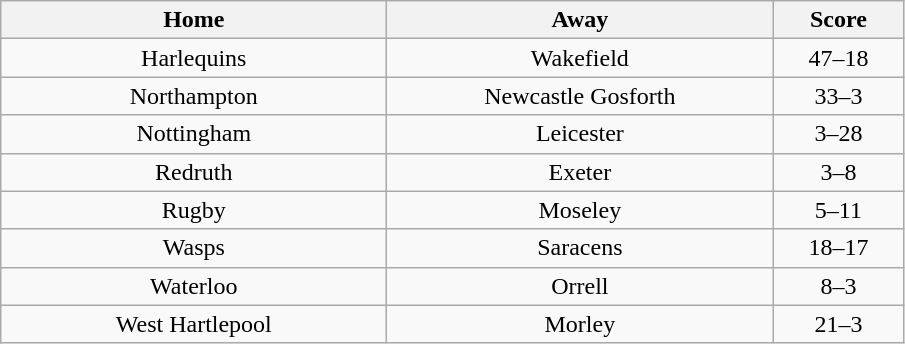<table class="wikitable" style="text-align: center">
<tr>
<th width=250>Home</th>
<th width=250>Away</th>
<th width=80>Score</th>
</tr>
<tr>
<td>Harlequins</td>
<td>Wakefield</td>
<td>47–18</td>
</tr>
<tr>
<td>Northampton</td>
<td>Newcastle Gosforth</td>
<td>33–3</td>
</tr>
<tr>
<td>Nottingham</td>
<td>Leicester</td>
<td>3–28</td>
</tr>
<tr>
<td>Redruth</td>
<td>Exeter</td>
<td>3–8</td>
</tr>
<tr>
<td>Rugby</td>
<td>Moseley</td>
<td>5–11</td>
</tr>
<tr>
<td>Wasps</td>
<td>Saracens</td>
<td>18–17</td>
</tr>
<tr>
<td>Waterloo</td>
<td>Orrell</td>
<td>8–3</td>
</tr>
<tr>
<td>West Hartlepool</td>
<td>Morley</td>
<td>21–3</td>
</tr>
</table>
